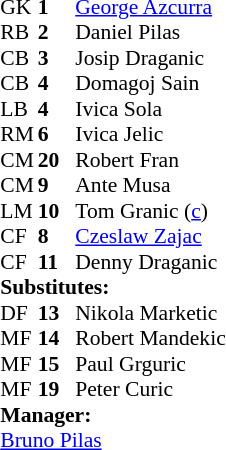<table cellspacing="0" cellpadding="0" style="font-size:90%; margin:auto;">
<tr>
<th width=25></th>
<th width=25></th>
</tr>
<tr>
<td>GK</td>
<td><strong>1</strong></td>
<td> <a href='#'>George Azcurra</a></td>
</tr>
<tr>
<td>RB</td>
<td><strong>2</strong></td>
<td> Daniel Pilas</td>
</tr>
<tr>
<td>CB</td>
<td><strong>3</strong></td>
<td>Josip Draganic</td>
</tr>
<tr>
<td>CB</td>
<td><strong>4</strong></td>
<td> Domagoj Sain</td>
</tr>
<tr>
<td>LB</td>
<td><strong>4</strong></td>
<td>Ivica Sola</td>
<td></td>
<td></td>
</tr>
<tr>
<td>RM</td>
<td><strong>6</strong></td>
<td>Ivica Jelic</td>
<td></td>
<td></td>
</tr>
<tr>
<td>CM</td>
<td><strong>20</strong></td>
<td>Robert Fran</td>
<td></td>
<td></td>
</tr>
<tr>
<td>CM</td>
<td><strong>9</strong></td>
<td>Ante Musa</td>
</tr>
<tr>
<td>LM</td>
<td><strong>10</strong></td>
<td>Tom Granic (<a href='#'>c</a>)</td>
<td></td>
<td></td>
</tr>
<tr>
<td>CF</td>
<td><strong>8</strong></td>
<td> <a href='#'>Czeslaw Zajac</a></td>
<td></td>
<td></td>
</tr>
<tr>
<td>CF</td>
<td><strong>11</strong></td>
<td>Denny Draganic</td>
<td></td>
<td></td>
</tr>
<tr>
<td colspan=3><strong>Substitutes:</strong></td>
</tr>
<tr>
<td>DF</td>
<td><strong>13</strong></td>
<td>Nikola Marketic</td>
<td></td>
<td></td>
</tr>
<tr>
<td>MF</td>
<td><strong>14</strong></td>
<td>Robert Mandekic</td>
<td></td>
<td></td>
</tr>
<tr>
<td>MF</td>
<td><strong>15</strong></td>
<td>Paul Grguric</td>
<td></td>
<td></td>
</tr>
<tr>
<td>MF</td>
<td><strong>19</strong></td>
<td>Peter Curic</td>
<td></td>
<td></td>
</tr>
<tr>
<td colspan=3><strong>Manager:</strong></td>
</tr>
<tr>
<td colspan=4> <a href='#'>Bruno Pilas</a></td>
</tr>
</table>
